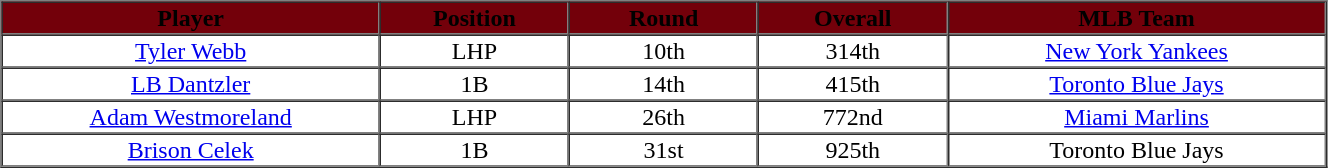<table cellpadding="1" border="1" cellspacing="0" width="70%">
<tr>
<th bgcolor="#73000A" width="20%"><span>Player</span></th>
<th bgcolor="#73000A" width="10%"><span>Position</span></th>
<th bgcolor="#73000A" width="10%"><span>Round</span></th>
<th bgcolor="#73000A" width="10%"><span>Overall</span></th>
<th bgcolor="#73000A" width="20%"><span>MLB Team</span></th>
</tr>
<tr align="center">
<td><a href='#'>Tyler Webb</a></td>
<td>LHP</td>
<td>10th</td>
<td>314th</td>
<td><a href='#'>New York Yankees</a></td>
</tr>
<tr align="center">
<td><a href='#'>LB Dantzler</a></td>
<td>1B</td>
<td>14th</td>
<td>415th</td>
<td><a href='#'>Toronto Blue Jays</a></td>
</tr>
<tr align="center">
<td><a href='#'>Adam Westmoreland</a></td>
<td>LHP</td>
<td>26th</td>
<td>772nd</td>
<td><a href='#'>Miami Marlins</a></td>
</tr>
<tr align="center">
<td><a href='#'>Brison Celek</a></td>
<td>1B</td>
<td>31st</td>
<td>925th</td>
<td>Toronto Blue Jays</td>
</tr>
<tr>
</tr>
</table>
